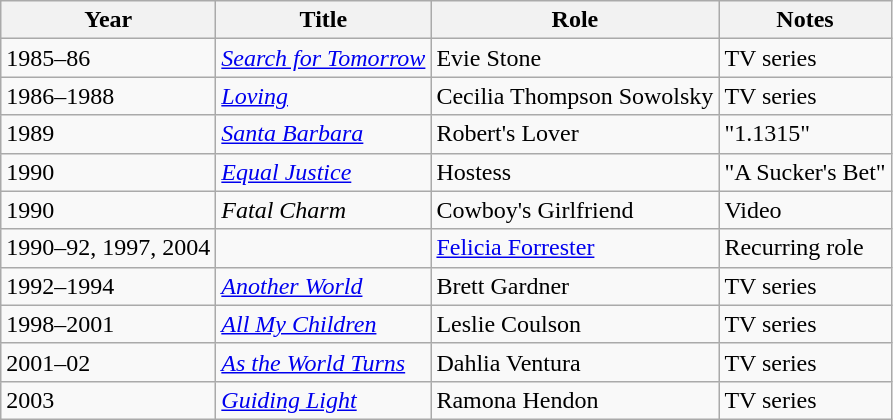<table class="wikitable sortable">
<tr>
<th>Year</th>
<th>Title</th>
<th>Role</th>
<th class="unsortable">Notes</th>
</tr>
<tr>
<td>1985–86</td>
<td><em><a href='#'>Search for Tomorrow</a></em></td>
<td>Evie Stone</td>
<td>TV series</td>
</tr>
<tr>
<td>1986–1988</td>
<td><em><a href='#'>Loving</a></em></td>
<td>Cecilia Thompson Sowolsky</td>
<td>TV series</td>
</tr>
<tr>
<td>1989</td>
<td><em><a href='#'>Santa Barbara</a></em></td>
<td>Robert's Lover</td>
<td>"1.1315"</td>
</tr>
<tr>
<td>1990</td>
<td><em><a href='#'>Equal Justice</a></em></td>
<td>Hostess</td>
<td>"A Sucker's Bet"</td>
</tr>
<tr>
<td>1990</td>
<td><em>Fatal Charm</em></td>
<td>Cowboy's Girlfriend</td>
<td>Video</td>
</tr>
<tr>
<td>1990–92, 1997, 2004</td>
<td><em></em></td>
<td><a href='#'>Felicia Forrester</a></td>
<td>Recurring role</td>
</tr>
<tr>
<td>1992–1994</td>
<td><em><a href='#'>Another World</a></em></td>
<td>Brett Gardner</td>
<td>TV series</td>
</tr>
<tr>
<td>1998–2001</td>
<td><em><a href='#'>All My Children</a></em></td>
<td>Leslie Coulson</td>
<td>TV series</td>
</tr>
<tr>
<td>2001–02</td>
<td><em><a href='#'>As the World Turns</a></em></td>
<td>Dahlia Ventura</td>
<td>TV series</td>
</tr>
<tr>
<td>2003</td>
<td><em><a href='#'>Guiding Light</a></em></td>
<td>Ramona Hendon</td>
<td>TV series</td>
</tr>
</table>
